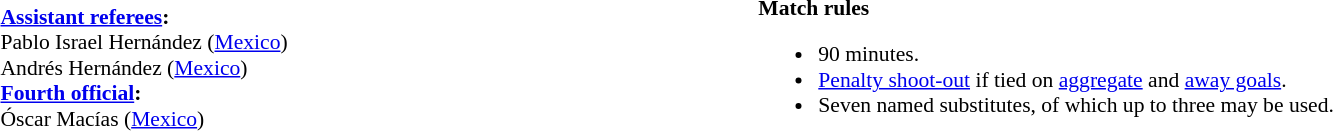<table style="width:100%; font-size:90%;">
<tr>
<td><br><strong><a href='#'>Assistant referees</a>:</strong>
<br>Pablo Israel Hernández (<a href='#'>Mexico</a>)
<br>Andrés Hernández (<a href='#'>Mexico</a>)
<br><strong><a href='#'>Fourth official</a>:</strong>
<br>Óscar Macías (<a href='#'>Mexico</a>)</td>
<td style="width:60%; vertical-align:top;"><br><strong>Match rules</strong><ul><li>90 minutes.</li><li><a href='#'>Penalty shoot-out</a> if tied on <a href='#'>aggregate</a> and <a href='#'>away goals</a>.</li><li>Seven named substitutes, of which up to three may be used.</li></ul></td>
</tr>
</table>
